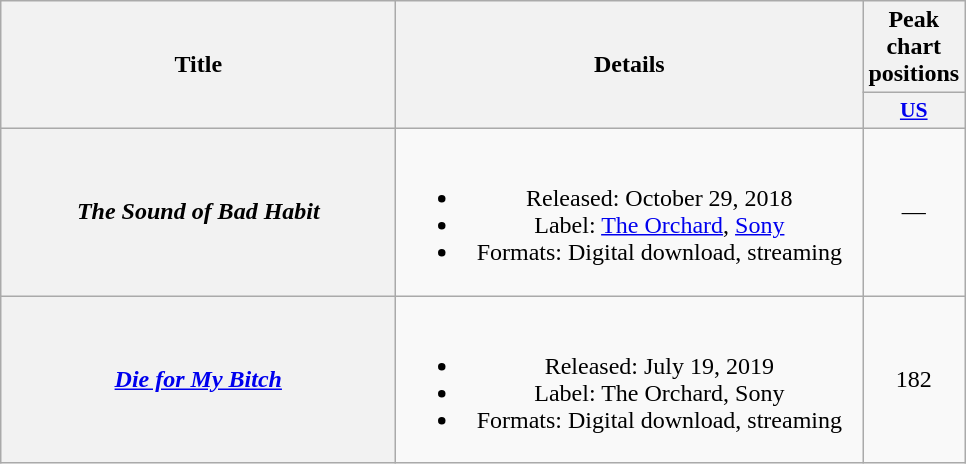<table class="wikitable plainrowheaders" style="text-align:center;">
<tr>
<th scope="col" rowspan="2" style="width:16em;">Title</th>
<th scope="col" rowspan="2" style="width:19em;">Details</th>
<th scope="col">Peak chart positions</th>
</tr>
<tr>
<th scope="col" style="width:2.5em;font-size:90%;"><a href='#'>US</a><br></th>
</tr>
<tr>
<th scope="row"><em>The Sound of Bad Habit</em></th>
<td><br><ul><li>Released: October 29, 2018</li><li>Label: <a href='#'>The Orchard</a>, <a href='#'>Sony</a></li><li>Formats: Digital download, streaming</li></ul></td>
<td>—</td>
</tr>
<tr>
<th scope="row"><em><a href='#'>Die for My Bitch</a></em></th>
<td><br><ul><li>Released: July 19, 2019</li><li>Label: The Orchard, Sony</li><li>Formats: Digital download, streaming</li></ul></td>
<td>182</td>
</tr>
</table>
